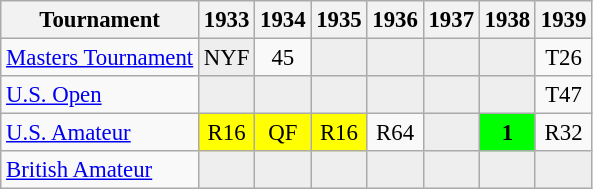<table class="wikitable" style="font-size:95%;text-align:center;">
<tr>
<th>Tournament</th>
<th>1933</th>
<th>1934</th>
<th>1935</th>
<th>1936</th>
<th>1937</th>
<th>1938</th>
<th>1939</th>
</tr>
<tr>
<td align=left><a href='#'>Masters Tournament</a></td>
<td style="background:#eeeeee;">NYF</td>
<td>45</td>
<td style="background:#eeeeee;"></td>
<td style="background:#eeeeee;"></td>
<td style="background:#eeeeee;"></td>
<td style="background:#eeeeee;"></td>
<td>T26</td>
</tr>
<tr>
<td align=left><a href='#'>U.S. Open</a></td>
<td style="background:#eeeeee;"></td>
<td style="background:#eeeeee;"></td>
<td style="background:#eeeeee;"></td>
<td style="background:#eeeeee;"></td>
<td style="background:#eeeeee;"></td>
<td style="background:#eeeeee;"></td>
<td>T47</td>
</tr>
<tr>
<td align=left><a href='#'>U.S. Amateur</a></td>
<td align="center" style="background:yellow;">R16</td>
<td align="center" style="background:yellow;">QF</td>
<td align="center" style="background:yellow;">R16</td>
<td>R64</td>
<td style="background:#eeeeee;"></td>
<td align="center" style="background:#00ff00;"><strong>1</strong></td>
<td>R32</td>
</tr>
<tr>
<td align=left><a href='#'>British Amateur</a></td>
<td style="background:#eeeeee;"></td>
<td style="background:#eeeeee;"></td>
<td style="background:#eeeeee;"></td>
<td style="background:#eeeeee;"></td>
<td style="background:#eeeeee;"></td>
<td style="background:#eeeeee;"></td>
<td style="background:#eeeeee;"></td>
</tr>
</table>
